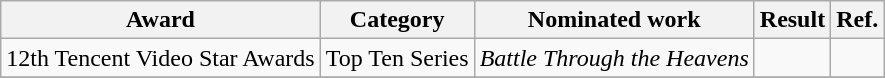<table class="wikitable">
<tr>
<th>Award</th>
<th>Category</th>
<th>Nominated work</th>
<th>Result</th>
<th>Ref.</th>
</tr>
<tr>
<td>12th Tencent Video Star Awards</td>
<td>Top Ten Series</td>
<td><em>Battle Through the Heavens</em></td>
<td></td>
<td></td>
</tr>
<tr>
</tr>
</table>
